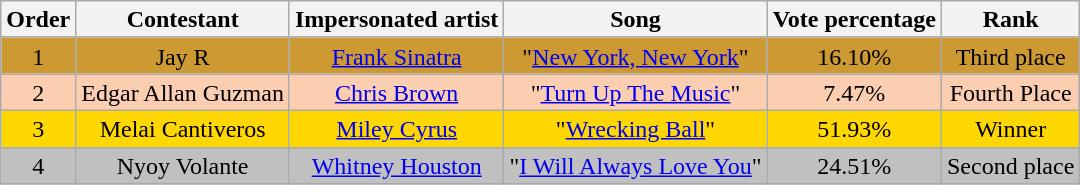<table class="wikitable" style="text-align:center; line-height:17px; width:auto;">
<tr>
<th>Order</th>
<th>Contestant</th>
<th>Impersonated artist</th>
<th>Song</th>
<th>Vote percentage</th>
<th>Rank</th>
</tr>
<tr>
<td style="background:#CC9933;">1</td>
<td style="background:#CC9933;">Jay R</td>
<td style="background:#CC9933;"><a href='#'>Frank Sinatra</a></td>
<td style="background:#CC9933;">"<a href='#'>New York, New York</a>"</td>
<td style="background:#CC9933;">16.10%</td>
<td style="background:#CC9933;">Third place</td>
</tr>
<tr>
<td style="background:#FBCEB1;">2</td>
<td style="background:#FBCEB1;">Edgar Allan Guzman</td>
<td style="background:#FBCEB1;"><a href='#'>Chris Brown</a></td>
<td style="background:#FBCEB1;">"<a href='#'>Turn Up The Music</a>"</td>
<td style="background:#FBCEB1;">7.47%</td>
<td style="background:#FBCEB1;">Fourth Place</td>
</tr>
<tr>
<td style="background:gold;">3</td>
<td style="background:gold;">Melai Cantiveros</td>
<td style="background:gold;"><a href='#'>Miley Cyrus</a></td>
<td style="background:gold;">"<a href='#'>Wrecking Ball</a>"</td>
<td style="background:gold;">51.93%</td>
<td style="background:gold;">Winner</td>
</tr>
<tr>
<td style="background:silver;">4</td>
<td style="background:silver;">Nyoy Volante</td>
<td style="background:silver;"><a href='#'>Whitney Houston</a></td>
<td style="background:silver;">"<a href='#'>I Will Always Love You</a>"</td>
<td style="background:silver;">24.51%</td>
<td style="background:silver;">Second place</td>
</tr>
<tr>
</tr>
</table>
